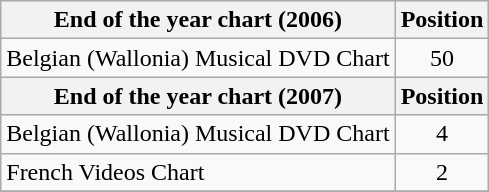<table class="wikitable sortable">
<tr>
<th align="left">End of the year chart (2006)</th>
<th align="center">Position</th>
</tr>
<tr>
<td>Belgian (Wallonia) Musical DVD Chart</td>
<td align="center">50</td>
</tr>
<tr>
<th align="left">End of the year chart (2007)</th>
<th align="center">Position</th>
</tr>
<tr>
<td>Belgian (Wallonia) Musical DVD Chart</td>
<td align="center">4</td>
</tr>
<tr>
<td align="left">French Videos Chart</td>
<td align="center">2</td>
</tr>
<tr>
</tr>
</table>
